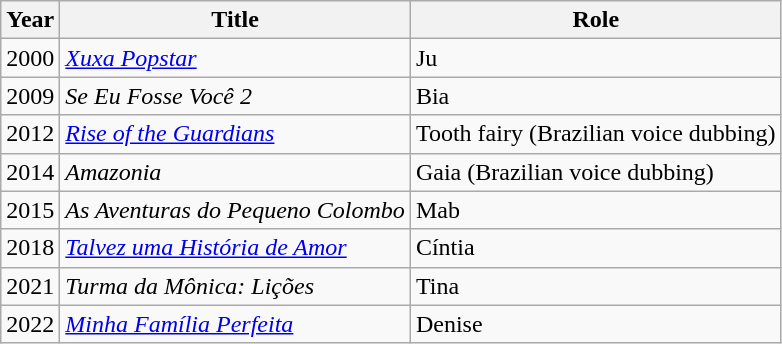<table class="wikitable">
<tr>
<th>Year</th>
<th>Title</th>
<th>Role</th>
</tr>
<tr>
<td>2000</td>
<td><em><a href='#'>Xuxa Popstar</a></em></td>
<td>Ju</td>
</tr>
<tr>
<td>2009</td>
<td><em>Se Eu Fosse Você 2</em></td>
<td>Bia</td>
</tr>
<tr>
<td>2012</td>
<td><em><a href='#'>Rise of the Guardians</a></em></td>
<td>Tooth fairy (Brazilian voice dubbing)</td>
</tr>
<tr>
<td>2014</td>
<td><em>Amazonia</em></td>
<td>Gaia (Brazilian voice dubbing)</td>
</tr>
<tr>
<td>2015</td>
<td><em>As Aventuras do Pequeno Colombo</em></td>
<td>Mab</td>
</tr>
<tr>
<td>2018</td>
<td><em><a href='#'>Talvez uma História de Amor</a></em></td>
<td>Cíntia</td>
</tr>
<tr>
<td>2021</td>
<td><em>Turma da Mônica: Lições</em></td>
<td>Tina </td>
</tr>
<tr>
<td>2022</td>
<td><em><a href='#'>Minha Família Perfeita</a></em></td>
<td>Denise</td>
</tr>
</table>
